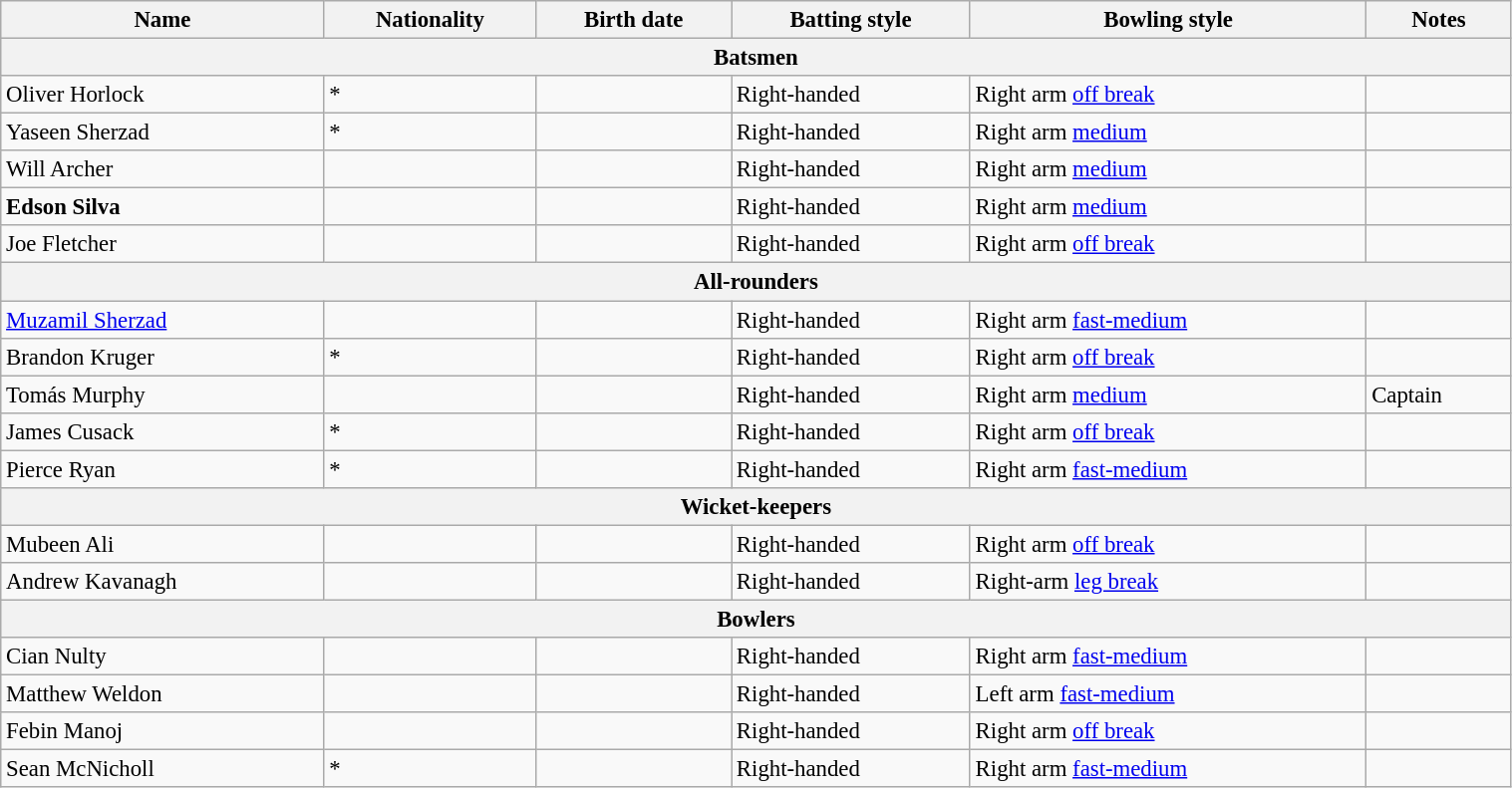<table class="wikitable"  style="font-size:95%; width:80%;">
<tr>
<th>Name</th>
<th>Nationality</th>
<th>Birth date</th>
<th>Batting style</th>
<th>Bowling style</th>
<th>Notes</th>
</tr>
<tr>
<th colspan="6">Batsmen</th>
</tr>
<tr>
<td>Oliver Horlock</td>
<td>*</td>
<td></td>
<td>Right-handed</td>
<td>Right arm <a href='#'>off break</a></td>
<td></td>
</tr>
<tr>
<td>Yaseen Sherzad</td>
<td>*</td>
<td></td>
<td>Right-handed</td>
<td>Right arm <a href='#'>medium</a></td>
<td></td>
</tr>
<tr>
<td>Will Archer</td>
<td></td>
<td></td>
<td>Right-handed</td>
<td>Right arm <a href='#'>medium</a></td>
<td></td>
</tr>
<tr>
<td><strong>Edson Silva</strong></td>
<td></td>
<td></td>
<td>Right-handed</td>
<td>Right arm <a href='#'>medium</a></td>
<td></td>
</tr>
<tr>
<td>Joe Fletcher</td>
<td></td>
<td></td>
<td>Right-handed</td>
<td>Right arm <a href='#'>off break</a></td>
<td></td>
</tr>
<tr>
<th colspan="6">All-rounders</th>
</tr>
<tr>
<td><a href='#'>Muzamil Sherzad</a></td>
<td></td>
<td></td>
<td>Right-handed</td>
<td>Right arm <a href='#'>fast-medium</a></td>
<td></td>
</tr>
<tr>
<td>Brandon Kruger</td>
<td>*</td>
<td></td>
<td>Right-handed</td>
<td>Right arm <a href='#'>off break</a></td>
<td></td>
</tr>
<tr>
<td>Tomás Murphy</td>
<td></td>
<td></td>
<td>Right-handed</td>
<td>Right arm <a href='#'>medium</a></td>
<td>Captain</td>
</tr>
<tr>
<td>James Cusack</td>
<td>*</td>
<td></td>
<td>Right-handed</td>
<td>Right arm <a href='#'>off break</a></td>
<td></td>
</tr>
<tr>
<td>Pierce Ryan</td>
<td>*</td>
<td></td>
<td>Right-handed</td>
<td>Right arm <a href='#'>fast-medium</a></td>
<td></td>
</tr>
<tr>
<th colspan="6">Wicket-keepers</th>
</tr>
<tr>
<td>Mubeen Ali</td>
<td></td>
<td></td>
<td>Right-handed</td>
<td>Right arm <a href='#'>off break</a></td>
<td></td>
</tr>
<tr>
<td>Andrew Kavanagh</td>
<td></td>
<td></td>
<td>Right-handed</td>
<td>Right-arm <a href='#'>leg break</a></td>
<td></td>
</tr>
<tr>
<th colspan="6">Bowlers</th>
</tr>
<tr>
<td>Cian Nulty</td>
<td></td>
<td></td>
<td>Right-handed</td>
<td>Right arm <a href='#'>fast-medium</a></td>
<td></td>
</tr>
<tr>
<td>Matthew Weldon</td>
<td></td>
<td></td>
<td>Right-handed</td>
<td>Left arm <a href='#'>fast-medium</a></td>
<td></td>
</tr>
<tr>
<td>Febin Manoj</td>
<td></td>
<td></td>
<td>Right-handed</td>
<td>Right arm <a href='#'>off break</a></td>
<td></td>
</tr>
<tr>
<td>Sean McNicholl</td>
<td>*</td>
<td></td>
<td>Right-handed</td>
<td>Right arm <a href='#'>fast-medium</a></td>
<td></td>
</tr>
</table>
